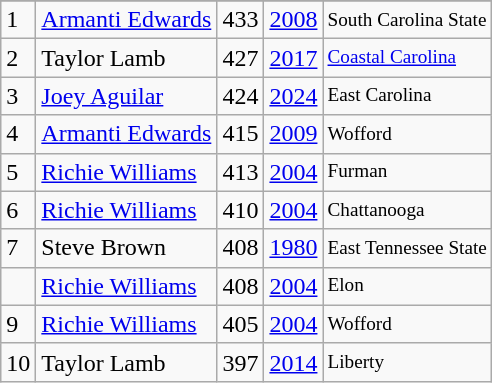<table class="wikitable">
<tr>
</tr>
<tr>
<td>1</td>
<td><a href='#'>Armanti Edwards</a></td>
<td>433</td>
<td><a href='#'>2008</a></td>
<td style="font-size:80%;">South Carolina State</td>
</tr>
<tr>
<td>2</td>
<td>Taylor Lamb</td>
<td>427</td>
<td><a href='#'>2017</a></td>
<td style="font-size:80%;"><a href='#'>Coastal Carolina</a></td>
</tr>
<tr>
<td>3</td>
<td><a href='#'>Joey Aguilar</a></td>
<td>424</td>
<td><a href='#'>2024</a></td>
<td style="font-size:80%;">East Carolina</td>
</tr>
<tr>
<td>4</td>
<td><a href='#'>Armanti Edwards</a></td>
<td>415</td>
<td><a href='#'>2009</a></td>
<td style="font-size:80%;">Wofford</td>
</tr>
<tr>
<td>5</td>
<td><a href='#'>Richie Williams</a></td>
<td>413</td>
<td><a href='#'>2004</a></td>
<td style="font-size:80%;">Furman</td>
</tr>
<tr>
<td>6</td>
<td><a href='#'>Richie Williams</a></td>
<td>410</td>
<td><a href='#'>2004</a></td>
<td style="font-size:80%;">Chattanooga</td>
</tr>
<tr>
<td>7</td>
<td>Steve Brown</td>
<td>408</td>
<td><a href='#'>1980</a></td>
<td style="font-size:80%;">East Tennessee State</td>
</tr>
<tr>
<td></td>
<td><a href='#'>Richie Williams</a></td>
<td>408</td>
<td><a href='#'>2004</a></td>
<td style="font-size:80%;">Elon</td>
</tr>
<tr>
<td>9</td>
<td><a href='#'>Richie Williams</a></td>
<td>405</td>
<td><a href='#'>2004</a></td>
<td style="font-size:80%;">Wofford</td>
</tr>
<tr>
<td>10</td>
<td>Taylor Lamb</td>
<td>397</td>
<td><a href='#'>2014</a></td>
<td style="font-size:80%;">Liberty</td>
</tr>
</table>
